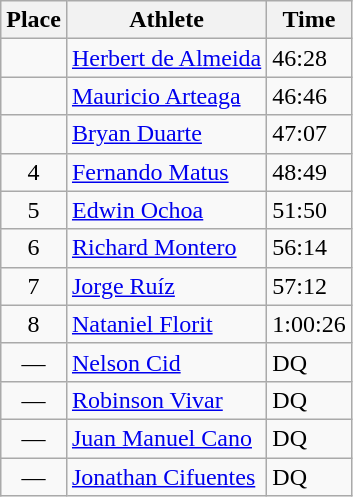<table class=wikitable>
<tr>
<th>Place</th>
<th>Athlete</th>
<th>Time</th>
</tr>
<tr>
<td align=center></td>
<td><a href='#'>Herbert de Almeida</a> </td>
<td>46:28</td>
</tr>
<tr>
<td align=center></td>
<td><a href='#'>Mauricio Arteaga</a> </td>
<td>46:46</td>
</tr>
<tr>
<td align=center></td>
<td><a href='#'>Bryan Duarte</a> </td>
<td>47:07</td>
</tr>
<tr>
<td align=center>4</td>
<td><a href='#'>Fernando Matus</a> </td>
<td>48:49</td>
</tr>
<tr>
<td align=center>5</td>
<td><a href='#'>Edwin Ochoa</a> </td>
<td>51:50</td>
</tr>
<tr>
<td align=center>6</td>
<td><a href='#'>Richard Montero</a> </td>
<td>56:14</td>
</tr>
<tr>
<td align=center>7</td>
<td><a href='#'>Jorge Ruíz</a> </td>
<td>57:12</td>
</tr>
<tr>
<td align=center>8</td>
<td><a href='#'>Nataniel Florit</a> </td>
<td>1:00:26</td>
</tr>
<tr>
<td align=center>—</td>
<td><a href='#'>Nelson Cid</a> </td>
<td>DQ</td>
</tr>
<tr>
<td align=center>—</td>
<td><a href='#'>Robinson Vivar</a> </td>
<td>DQ</td>
</tr>
<tr>
<td align=center>—</td>
<td><a href='#'>Juan Manuel Cano</a> </td>
<td>DQ</td>
</tr>
<tr>
<td align=center>—</td>
<td><a href='#'>Jonathan Cifuentes</a> </td>
<td>DQ</td>
</tr>
</table>
